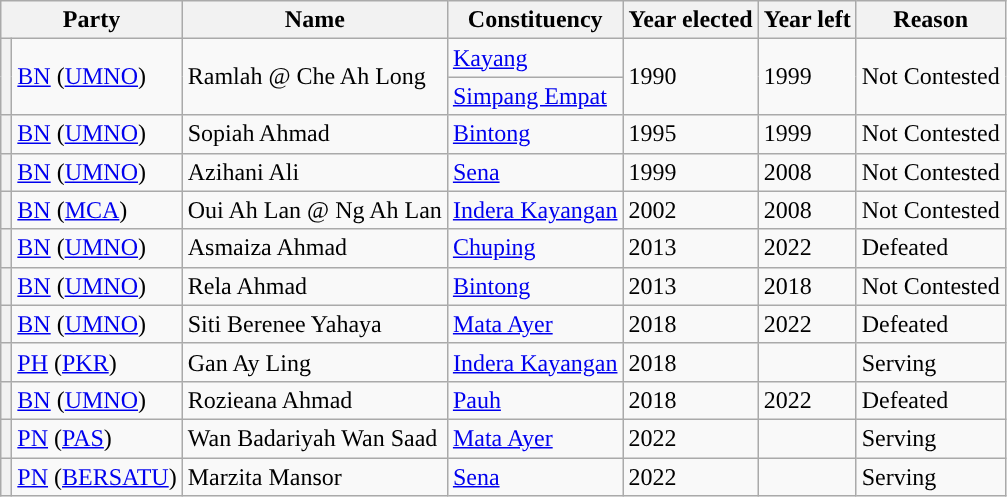<table class="wikitable sortable">
<tr>
<th colspan=2>Party</th>
<th>Name</th>
<th>Constituency</th>
<th>Year elected</th>
<th>Year left</th>
<th>Reason</th>
</tr>
<tr>
<th rowspan=2 style="background-color: "></th>
<td rowspan=2><a href='#'>BN</a> (<a href='#'>UMNO</a>)</td>
<td rowspan=2>Ramlah @ Che Ah Long</td>
<td><a href='#'>Kayang</a></td>
<td rowspan=2>1990</td>
<td rowspan=2>1999</td>
<td rowspan=2>Not Contested</td>
</tr>
<tr>
<td><a href='#'>Simpang Empat</a></td>
</tr>
<tr>
<th style="background-color: "></th>
<td><a href='#'>BN</a> (<a href='#'>UMNO</a>)</td>
<td>Sopiah Ahmad</td>
<td><a href='#'>Bintong</a></td>
<td>1995</td>
<td>1999</td>
<td>Not Contested</td>
</tr>
<tr>
<th style="background-color: "></th>
<td><a href='#'>BN</a> (<a href='#'>UMNO</a>)</td>
<td>Azihani Ali</td>
<td><a href='#'>Sena</a></td>
<td>1999</td>
<td>2008</td>
<td>Not Contested</td>
</tr>
<tr>
<th style="background-color: "></th>
<td><a href='#'>BN</a> (<a href='#'>MCA</a>)</td>
<td>Oui Ah Lan @ Ng Ah Lan</td>
<td><a href='#'>Indera Kayangan</a></td>
<td>2002</td>
<td>2008</td>
<td>Not Contested</td>
</tr>
<tr>
<th style="background-color: "></th>
<td><a href='#'>BN</a> (<a href='#'>UMNO</a>)</td>
<td>Asmaiza Ahmad</td>
<td><a href='#'>Chuping</a></td>
<td>2013</td>
<td>2022</td>
<td>Defeated</td>
</tr>
<tr>
<th style="background-color: "></th>
<td><a href='#'>BN</a> (<a href='#'>UMNO</a>)</td>
<td>Rela Ahmad</td>
<td><a href='#'>Bintong</a></td>
<td>2013</td>
<td>2018</td>
<td>Not Contested</td>
</tr>
<tr>
<th style="background-color: "></th>
<td><a href='#'>BN</a> (<a href='#'>UMNO</a>)</td>
<td>Siti Berenee Yahaya</td>
<td><a href='#'>Mata Ayer</a></td>
<td>2018</td>
<td>2022</td>
<td>Defeated</td>
</tr>
<tr>
<th style="background-color: "></th>
<td><a href='#'>PH</a> (<a href='#'>PKR</a>)</td>
<td>Gan Ay Ling</td>
<td><a href='#'>Indera Kayangan</a></td>
<td>2018</td>
<td></td>
<td>Serving</td>
</tr>
<tr>
<th style="background-color: "></th>
<td><a href='#'>BN</a> (<a href='#'>UMNO</a>)</td>
<td>Rozieana Ahmad</td>
<td><a href='#'>Pauh</a></td>
<td>2018</td>
<td>2022</td>
<td>Defeated</td>
</tr>
<tr>
<th style="background-color: "></th>
<td><a href='#'>PN</a> (<a href='#'>PAS</a>)</td>
<td>Wan Badariyah Wan Saad</td>
<td><a href='#'>Mata Ayer</a></td>
<td>2022</td>
<td></td>
<td>Serving</td>
</tr>
<tr>
<th style="background-color: "></th>
<td><a href='#'>PN</a> (<a href='#'>BERSATU</a>)</td>
<td>Marzita Mansor</td>
<td><a href='#'>Sena</a></td>
<td>2022</td>
<td></td>
<td>Serving</td>
</tr>
</table>
